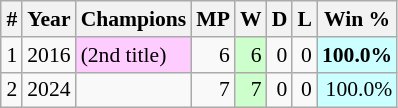<table class="wikitable" style="text-align: right; font-size: 90%; margin-left: 1em;">
<tr>
<th>#</th>
<th>Year</th>
<th>Champions</th>
<th>MP</th>
<th>W</th>
<th>D</th>
<th>L</th>
<th>Win %</th>
</tr>
<tr>
<td style="text-align: center;">1</td>
<td style="text-align: center;">2016</td>
<td style="background-color: #ffccff; text-align: left;"> (2nd title)</td>
<td>6</td>
<td style="background-color: #ccffcc;">6</td>
<td>0</td>
<td>0</td>
<td style="background-color: #ccffff;"><strong>100.0%</strong></td>
</tr>
<tr>
<td style="text-align: center;">2</td>
<td style="text-align: center;">2024</td>
<td style="text-align: left;"></td>
<td>7</td>
<td style="background-color: #ccffcc;">7</td>
<td>0</td>
<td>0</td>
<td style="background-color: #ccffff;">100.0%</td>
</tr>
</table>
